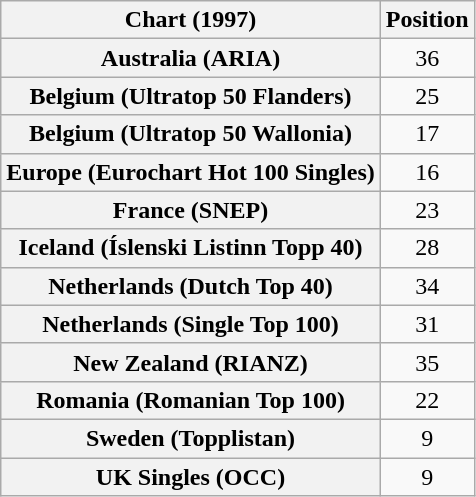<table class="wikitable sortable plainrowheaders" style="text-align:center">
<tr>
<th scope="col">Chart (1997)</th>
<th scope="col">Position</th>
</tr>
<tr>
<th scope="row">Australia (ARIA)</th>
<td>36</td>
</tr>
<tr>
<th scope="row">Belgium (Ultratop 50 Flanders)</th>
<td>25</td>
</tr>
<tr>
<th scope="row">Belgium (Ultratop 50 Wallonia)</th>
<td>17</td>
</tr>
<tr>
<th scope="row">Europe (Eurochart Hot 100 Singles)</th>
<td>16</td>
</tr>
<tr>
<th scope="row">France (SNEP)</th>
<td>23</td>
</tr>
<tr>
<th scope="row">Iceland (Íslenski Listinn Topp 40)</th>
<td>28</td>
</tr>
<tr>
<th scope="row">Netherlands (Dutch Top 40)</th>
<td>34</td>
</tr>
<tr>
<th scope="row">Netherlands (Single Top 100)</th>
<td>31</td>
</tr>
<tr>
<th scope="row">New Zealand (RIANZ)</th>
<td>35</td>
</tr>
<tr>
<th scope="row">Romania (Romanian Top 100)</th>
<td>22</td>
</tr>
<tr>
<th scope="row">Sweden (Topplistan)</th>
<td>9</td>
</tr>
<tr>
<th scope="row">UK Singles (OCC)</th>
<td>9</td>
</tr>
</table>
